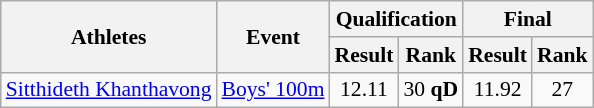<table class="wikitable" border="1" style="font-size:90%">
<tr>
<th rowspan=2>Athletes</th>
<th rowspan=2>Event</th>
<th colspan=2>Qualification</th>
<th colspan=2>Final</th>
</tr>
<tr>
<th>Result</th>
<th>Rank</th>
<th>Result</th>
<th>Rank</th>
</tr>
<tr>
<td><a href='#'>Sitthideth Khanthavong</a></td>
<td><a href='#'>Boys' 100m</a></td>
<td align=center>12.11</td>
<td align=center>30 <strong>qD</strong></td>
<td align=center>11.92</td>
<td align=center>27</td>
</tr>
</table>
